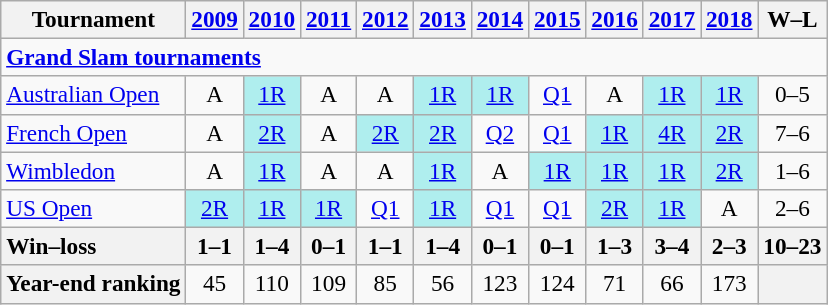<table class=wikitable style=text-align:center;font-size:97%>
<tr>
<th>Tournament</th>
<th><a href='#'>2009</a></th>
<th><a href='#'>2010</a></th>
<th><a href='#'>2011</a></th>
<th><a href='#'>2012</a></th>
<th><a href='#'>2013</a></th>
<th><a href='#'>2014</a></th>
<th><a href='#'>2015</a></th>
<th><a href='#'>2016</a></th>
<th><a href='#'>2017</a></th>
<th><a href='#'>2018</a></th>
<th>W–L</th>
</tr>
<tr>
<td colspan=14 align=left><strong><a href='#'>Grand Slam tournaments</a></strong></td>
</tr>
<tr>
<td align=left><a href='#'>Australian Open</a></td>
<td>A</td>
<td bgcolor=afeeee><a href='#'>1R</a></td>
<td>A</td>
<td>A</td>
<td bgcolor=afeeee><a href='#'>1R</a></td>
<td bgcolor=afeeee><a href='#'>1R</a></td>
<td><a href='#'>Q1</a></td>
<td>A</td>
<td bgcolor=afeeee><a href='#'>1R</a></td>
<td bgcolor=afeeee><a href='#'>1R</a></td>
<td>0–5</td>
</tr>
<tr>
<td align=left><a href='#'>French Open</a></td>
<td>A</td>
<td bgcolor=afeeee><a href='#'>2R</a></td>
<td>A</td>
<td bgcolor=afeeee><a href='#'>2R</a></td>
<td bgcolor=afeeee><a href='#'>2R</a></td>
<td><a href='#'>Q2</a></td>
<td><a href='#'>Q1</a></td>
<td bgcolor=afeeee><a href='#'>1R</a></td>
<td bgcolor=afeeee><a href='#'>4R</a></td>
<td bgcolor=afeeee><a href='#'>2R</a></td>
<td>7–6</td>
</tr>
<tr>
<td align=left><a href='#'>Wimbledon</a></td>
<td>A</td>
<td bgcolor=afeeee><a href='#'>1R</a></td>
<td>A</td>
<td>A</td>
<td bgcolor=afeeee><a href='#'>1R</a></td>
<td>A</td>
<td bgcolor=afeeee><a href='#'>1R</a></td>
<td bgcolor=afeeee><a href='#'>1R</a></td>
<td bgcolor=afeeee><a href='#'>1R</a></td>
<td bgcolor=afeeee><a href='#'>2R</a></td>
<td>1–6</td>
</tr>
<tr>
<td align=left><a href='#'>US Open</a></td>
<td bgcolor=afeeee><a href='#'>2R</a></td>
<td bgcolor=afeeee><a href='#'>1R</a></td>
<td bgcolor=afeeee><a href='#'>1R</a></td>
<td><a href='#'>Q1</a></td>
<td bgcolor=afeeee><a href='#'>1R</a></td>
<td><a href='#'>Q1</a></td>
<td><a href='#'>Q1</a></td>
<td bgcolor=afeeee><a href='#'>2R</a></td>
<td bgcolor=afeeee><a href='#'>1R</a></td>
<td>A</td>
<td>2–6</td>
</tr>
<tr>
<th style=text-align:left>Win–loss</th>
<th>1–1</th>
<th>1–4</th>
<th>0–1</th>
<th>1–1</th>
<th>1–4</th>
<th>0–1</th>
<th>0–1</th>
<th>1–3</th>
<th>3–4</th>
<th>2–3</th>
<th>10–23</th>
</tr>
<tr>
<th style=text-align:left>Year-end ranking</th>
<td>45</td>
<td>110</td>
<td>109</td>
<td>85</td>
<td>56</td>
<td>123</td>
<td>124</td>
<td>71</td>
<td>66</td>
<td>173</td>
<th></th>
</tr>
</table>
